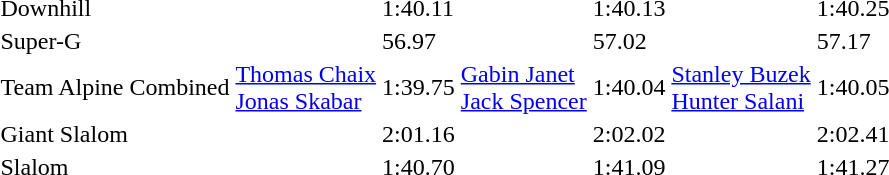<table>
<tr>
<td>Downhill</td>
<td></td>
<td>1:40.11</td>
<td></td>
<td>1:40.13</td>
<td></td>
<td>1:40.25</td>
</tr>
<tr>
<td>Super-G</td>
<td></td>
<td>56.97</td>
<td></td>
<td>57.02</td>
<td></td>
<td>57.17</td>
</tr>
<tr>
<td>Team Alpine Combined</td>
<td><a href='#'>Thomas Chaix</a><br><a href='#'>Jonas Skabar</a><br></td>
<td>1:39.75</td>
<td><a href='#'>Gabin Janet</a><br><a href='#'>Jack Spencer</a><br></td>
<td>1:40.04</td>
<td><a href='#'>Stanley Buzek</a><br><a href='#'>Hunter Salani</a><br></td>
<td>1:40.05</td>
</tr>
<tr>
<td>Giant Slalom</td>
<td></td>
<td>2:01.16</td>
<td></td>
<td>2:02.02</td>
<td></td>
<td>2:02.41</td>
</tr>
<tr>
<td>Slalom</td>
<td></td>
<td>1:40.70</td>
<td></td>
<td>1:41.09</td>
<td></td>
<td>1:41.27</td>
</tr>
</table>
